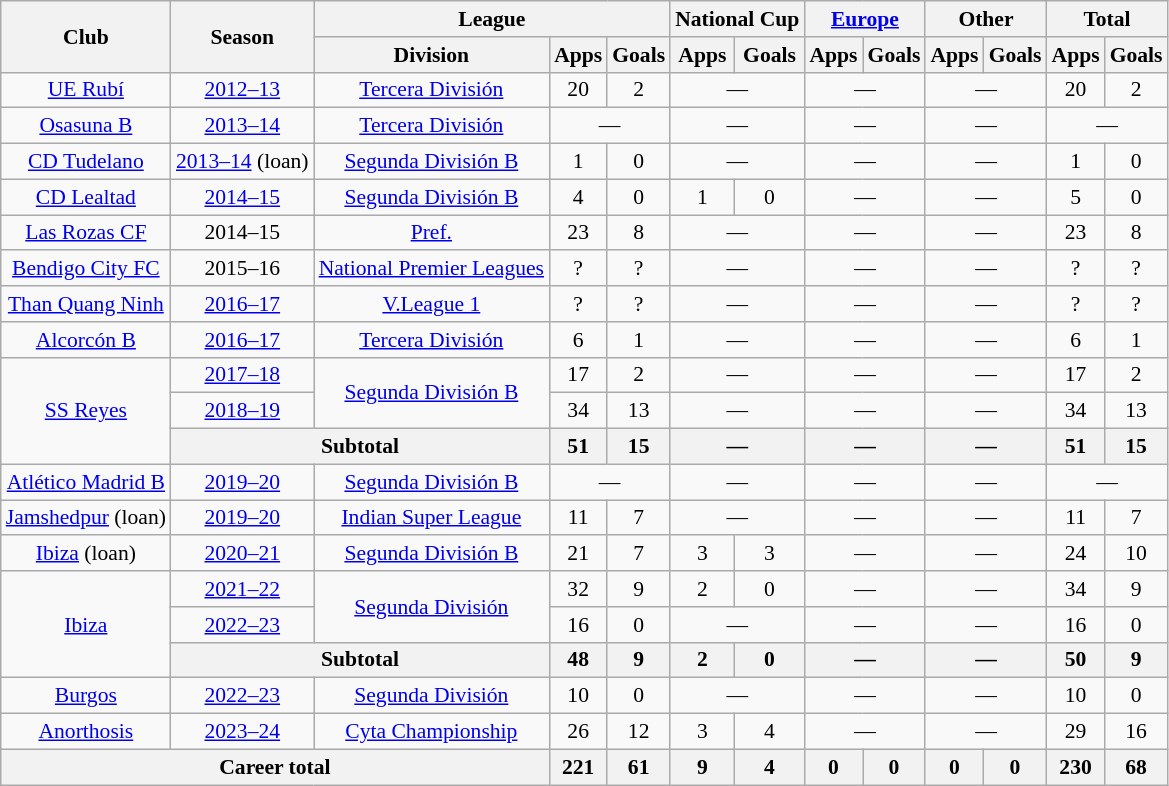<table class="wikitable" style="font-size:90%; text-align: center">
<tr>
<th rowspan=2>Club</th>
<th rowspan=2>Season</th>
<th colspan=3>League</th>
<th colspan=2>National Cup</th>
<th colspan=2><a href='#'>Europe</a></th>
<th colspan=2>Other</th>
<th colspan=2>Total</th>
</tr>
<tr>
<th>Division</th>
<th>Apps</th>
<th>Goals</th>
<th>Apps</th>
<th>Goals</th>
<th>Apps</th>
<th>Goals</th>
<th>Apps</th>
<th>Goals</th>
<th>Apps</th>
<th>Goals</th>
</tr>
<tr>
<td><a href='#'>UE Rubí</a></td>
<td><a href='#'>2012–13</a></td>
<td><a href='#'>Tercera División</a></td>
<td>20</td>
<td>2</td>
<td colspan="2">—</td>
<td colspan="2">—</td>
<td colspan="2">—</td>
<td>20</td>
<td>2</td>
</tr>
<tr>
<td><a href='#'>Osasuna B</a></td>
<td><a href='#'>2013–14</a></td>
<td><a href='#'>Tercera División</a></td>
<td colspan="2">—</td>
<td colspan="2">—</td>
<td colspan="2">—</td>
<td colspan="2">—</td>
<td colspan="2">—</td>
</tr>
<tr>
<td><a href='#'>CD Tudelano</a></td>
<td><a href='#'>2013–14</a> (loan)</td>
<td><a href='#'>Segunda División B</a></td>
<td>1</td>
<td>0</td>
<td colspan="2">—</td>
<td colspan="2">—</td>
<td colspan="2">—</td>
<td>1</td>
<td>0</td>
</tr>
<tr>
<td><a href='#'>CD Lealtad</a></td>
<td><a href='#'>2014–15</a></td>
<td><a href='#'>Segunda División B</a></td>
<td>4</td>
<td>0</td>
<td>1</td>
<td>0</td>
<td colspan="2">—</td>
<td colspan="2">—</td>
<td>5</td>
<td>0</td>
</tr>
<tr>
<td><a href='#'>Las Rozas CF</a></td>
<td>2014–15</td>
<td><a href='#'>Pref.</a></td>
<td>23</td>
<td>8</td>
<td colspan="2">—</td>
<td colspan="2">—</td>
<td colspan="2">—</td>
<td>23</td>
<td>8</td>
</tr>
<tr>
<td><a href='#'>Bendigo City FC</a></td>
<td>2015–16</td>
<td><a href='#'>National Premier Leagues</a></td>
<td>?</td>
<td>?</td>
<td colspan="2">—</td>
<td colspan="2">—</td>
<td colspan="2">—</td>
<td>?</td>
<td>?</td>
</tr>
<tr>
<td><a href='#'>Than Quang Ninh</a></td>
<td><a href='#'>2016–17</a></td>
<td><a href='#'>V.League 1</a></td>
<td>?</td>
<td>?</td>
<td colspan="2">—</td>
<td colspan="2">—</td>
<td colspan="2">—</td>
<td>?</td>
<td>?</td>
</tr>
<tr>
<td><a href='#'>Alcorcón B</a></td>
<td><a href='#'>2016–17</a></td>
<td><a href='#'>Tercera División</a></td>
<td>6</td>
<td>1</td>
<td colspan="2">—</td>
<td colspan="2">—</td>
<td colspan="2">—</td>
<td>6</td>
<td>1</td>
</tr>
<tr>
<td rowspan="3"><a href='#'>SS Reyes</a></td>
<td><a href='#'>2017–18</a></td>
<td rowspan="2"><a href='#'>Segunda División B</a></td>
<td>17</td>
<td>2</td>
<td colspan="2">—</td>
<td colspan="2">—</td>
<td colspan="2">—</td>
<td>17</td>
<td>2</td>
</tr>
<tr>
<td><a href='#'>2018–19</a></td>
<td>34</td>
<td>13</td>
<td colspan="2">—</td>
<td colspan="2">—</td>
<td colspan="2">—</td>
<td>34</td>
<td>13</td>
</tr>
<tr>
<th colspan=2>Subtotal</th>
<th>51</th>
<th>15</th>
<th colspan="2">—</th>
<th colspan="2">—</th>
<th colspan="2">—</th>
<th>51</th>
<th>15</th>
</tr>
<tr>
<td><a href='#'>Atlético Madrid B</a></td>
<td><a href='#'>2019–20</a></td>
<td><a href='#'>Segunda División B</a></td>
<td colspan="2">—</td>
<td colspan="2">—</td>
<td colspan="2">—</td>
<td colspan="2">—</td>
<td colspan="2">—</td>
</tr>
<tr>
<td><a href='#'>Jamshedpur</a> (loan)</td>
<td><a href='#'>2019–20</a></td>
<td><a href='#'>Indian Super League</a></td>
<td>11</td>
<td>7</td>
<td colspan="2">—</td>
<td colspan="2">—</td>
<td colspan="2">—</td>
<td>11</td>
<td>7</td>
</tr>
<tr>
<td><a href='#'>Ibiza</a> (loan)</td>
<td><a href='#'>2020–21</a></td>
<td><a href='#'>Segunda División B</a></td>
<td>21</td>
<td>7</td>
<td>3</td>
<td>3</td>
<td colspan="2">—</td>
<td colspan="2">—</td>
<td>24</td>
<td>10</td>
</tr>
<tr>
<td rowspan=3><a href='#'>Ibiza</a></td>
<td><a href='#'>2021–22</a></td>
<td rowspan="2"><a href='#'>Segunda División</a></td>
<td>32</td>
<td>9</td>
<td>2</td>
<td>0</td>
<td colspan="2">—</td>
<td colspan="2">—</td>
<td>34</td>
<td>9</td>
</tr>
<tr>
<td><a href='#'>2022–23</a></td>
<td>16</td>
<td>0</td>
<td colspan="2">—</td>
<td colspan="2">—</td>
<td colspan="2">—</td>
<td>16</td>
<td>0</td>
</tr>
<tr>
<th colspan=2>Subtotal</th>
<th>48</th>
<th>9</th>
<th>2</th>
<th>0</th>
<th colspan="2">—</th>
<th colspan="2">—</th>
<th>50</th>
<th>9</th>
</tr>
<tr>
<td><a href='#'>Burgos</a></td>
<td><a href='#'>2022–23</a></td>
<td><a href='#'>Segunda División</a></td>
<td>10</td>
<td>0</td>
<td colspan="2">—</td>
<td colspan="2">—</td>
<td colspan="2">—</td>
<td>10</td>
<td>0</td>
</tr>
<tr>
<td><a href='#'>Anorthosis</a></td>
<td><a href='#'>2023–24</a></td>
<td><a href='#'>Cyta Championship</a></td>
<td>26</td>
<td>12</td>
<td>3</td>
<td>4</td>
<td colspan="2">—</td>
<td colspan="2">—</td>
<td>29</td>
<td>16</td>
</tr>
<tr>
<th colspan="3">Career total</th>
<th>221</th>
<th>61</th>
<th>9</th>
<th>4</th>
<th>0</th>
<th>0</th>
<th>0</th>
<th>0</th>
<th>230</th>
<th>68</th>
</tr>
</table>
